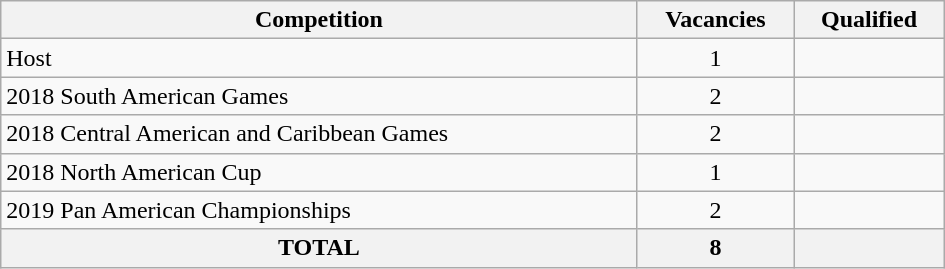<table class = "wikitable" width=630>
<tr>
<th>Competition</th>
<th>Vacancies</th>
<th>Qualified</th>
</tr>
<tr>
<td>Host</td>
<td align="center">1</td>
<td></td>
</tr>
<tr>
<td>2018 South American Games</td>
<td align="center">2</td>
<td><br></td>
</tr>
<tr>
<td>2018 Central American and Caribbean Games</td>
<td align="center">2</td>
<td><br></td>
</tr>
<tr>
<td>2018 North American Cup</td>
<td align="center">1</td>
<td></td>
</tr>
<tr>
<td>2019 Pan American Championships</td>
<td align="center">2</td>
<td><br></td>
</tr>
<tr>
<th>TOTAL</th>
<th>8</th>
<th></th>
</tr>
</table>
